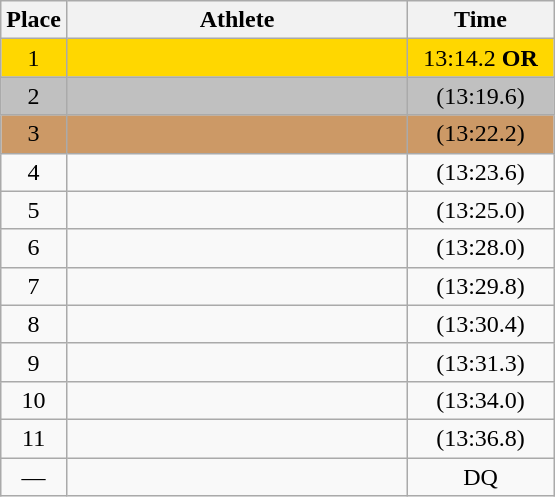<table class=wikitable style="text-align:center">
<tr>
<th width=20>Place</th>
<th width=220>Athlete</th>
<th width=90>Time</th>
</tr>
<tr bgcolor=gold>
<td>1</td>
<td align=left></td>
<td>13:14.2 <strong>OR</strong></td>
</tr>
<tr bgcolor=silver>
<td>2</td>
<td align=left></td>
<td>(13:19.6)</td>
</tr>
<tr bgcolor=cc9966>
<td>3</td>
<td align=left></td>
<td>(13:22.2)</td>
</tr>
<tr>
<td>4</td>
<td align=left></td>
<td>(13:23.6)</td>
</tr>
<tr>
<td>5</td>
<td align=left></td>
<td>(13:25.0)</td>
</tr>
<tr>
<td>6</td>
<td align=left></td>
<td>(13:28.0)</td>
</tr>
<tr>
<td>7</td>
<td align=left></td>
<td>(13:29.8)</td>
</tr>
<tr>
<td>8</td>
<td align=left></td>
<td>(13:30.4)</td>
</tr>
<tr>
<td>9</td>
<td align=left></td>
<td>(13:31.3)</td>
</tr>
<tr>
<td>10</td>
<td align=left></td>
<td>(13:34.0)</td>
</tr>
<tr>
<td>11</td>
<td align=left></td>
<td>(13:36.8)</td>
</tr>
<tr>
<td>—</td>
<td align=left></td>
<td>DQ</td>
</tr>
</table>
